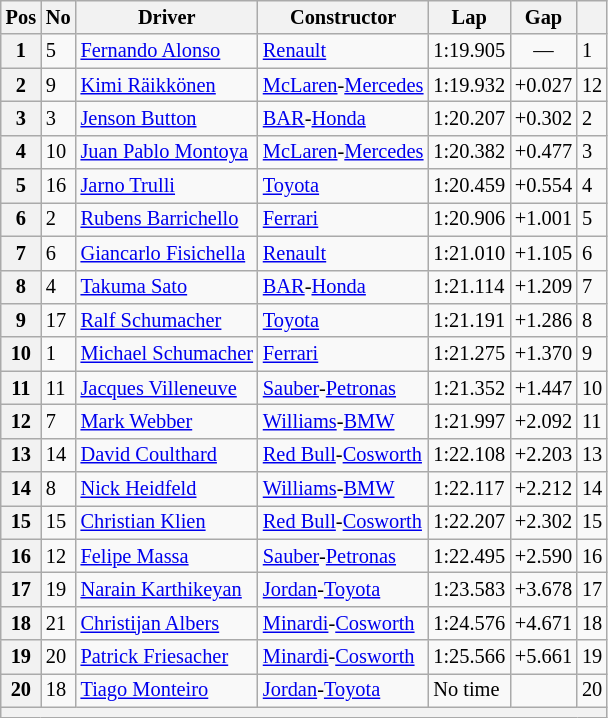<table class="wikitable sortable" style="font-size: 85%;">
<tr>
<th>Pos</th>
<th>No</th>
<th>Driver</th>
<th>Constructor</th>
<th>Lap</th>
<th>Gap</th>
<th></th>
</tr>
<tr>
<th>1</th>
<td>5</td>
<td> <a href='#'>Fernando Alonso</a></td>
<td><a href='#'>Renault</a></td>
<td>1:19.905</td>
<td align="center">—</td>
<td>1</td>
</tr>
<tr>
<th>2</th>
<td>9</td>
<td> <a href='#'>Kimi Räikkönen</a></td>
<td><a href='#'>McLaren</a>-<a href='#'>Mercedes</a></td>
<td>1:19.932</td>
<td>+0.027</td>
<td>12</td>
</tr>
<tr>
<th>3</th>
<td>3</td>
<td> <a href='#'>Jenson Button</a></td>
<td><a href='#'>BAR</a>-<a href='#'>Honda</a></td>
<td>1:20.207</td>
<td>+0.302</td>
<td>2</td>
</tr>
<tr>
<th>4</th>
<td>10</td>
<td> <a href='#'>Juan Pablo Montoya</a></td>
<td><a href='#'>McLaren</a>-<a href='#'>Mercedes</a></td>
<td>1:20.382</td>
<td>+0.477</td>
<td>3</td>
</tr>
<tr>
<th>5</th>
<td>16</td>
<td> <a href='#'>Jarno Trulli</a></td>
<td><a href='#'>Toyota</a></td>
<td>1:20.459</td>
<td>+0.554</td>
<td>4</td>
</tr>
<tr>
<th>6</th>
<td>2</td>
<td> <a href='#'>Rubens Barrichello</a></td>
<td><a href='#'>Ferrari</a></td>
<td>1:20.906</td>
<td>+1.001</td>
<td>5</td>
</tr>
<tr>
<th>7</th>
<td>6</td>
<td> <a href='#'>Giancarlo Fisichella</a></td>
<td><a href='#'>Renault</a></td>
<td>1:21.010</td>
<td>+1.105</td>
<td>6</td>
</tr>
<tr>
<th>8</th>
<td>4</td>
<td> <a href='#'>Takuma Sato</a></td>
<td><a href='#'>BAR</a>-<a href='#'>Honda</a></td>
<td>1:21.114</td>
<td>+1.209</td>
<td>7</td>
</tr>
<tr>
<th>9</th>
<td>17</td>
<td> <a href='#'>Ralf Schumacher</a></td>
<td><a href='#'>Toyota</a></td>
<td>1:21.191</td>
<td>+1.286</td>
<td>8</td>
</tr>
<tr>
<th>10</th>
<td>1</td>
<td> <a href='#'>Michael Schumacher</a></td>
<td><a href='#'>Ferrari</a></td>
<td>1:21.275</td>
<td>+1.370</td>
<td>9</td>
</tr>
<tr>
<th>11</th>
<td>11</td>
<td> <a href='#'>Jacques Villeneuve</a></td>
<td><a href='#'>Sauber</a>-<a href='#'>Petronas</a></td>
<td>1:21.352</td>
<td>+1.447</td>
<td>10</td>
</tr>
<tr>
<th>12</th>
<td>7</td>
<td> <a href='#'>Mark Webber</a></td>
<td><a href='#'>Williams</a>-<a href='#'>BMW</a></td>
<td>1:21.997</td>
<td>+2.092</td>
<td>11</td>
</tr>
<tr>
<th>13</th>
<td>14</td>
<td> <a href='#'>David Coulthard</a></td>
<td><a href='#'>Red Bull</a>-<a href='#'>Cosworth</a></td>
<td>1:22.108</td>
<td>+2.203</td>
<td>13</td>
</tr>
<tr>
<th>14</th>
<td>8</td>
<td> <a href='#'>Nick Heidfeld</a></td>
<td><a href='#'>Williams</a>-<a href='#'>BMW</a></td>
<td>1:22.117</td>
<td>+2.212</td>
<td>14</td>
</tr>
<tr>
<th>15</th>
<td>15</td>
<td> <a href='#'>Christian Klien</a></td>
<td><a href='#'>Red Bull</a>-<a href='#'>Cosworth</a></td>
<td>1:22.207</td>
<td>+2.302</td>
<td>15</td>
</tr>
<tr>
<th>16</th>
<td>12</td>
<td> <a href='#'>Felipe Massa</a></td>
<td><a href='#'>Sauber</a>-<a href='#'>Petronas</a></td>
<td>1:22.495</td>
<td>+2.590</td>
<td>16</td>
</tr>
<tr>
<th>17</th>
<td>19</td>
<td> <a href='#'>Narain Karthikeyan</a></td>
<td><a href='#'>Jordan</a>-<a href='#'>Toyota</a></td>
<td>1:23.583</td>
<td>+3.678</td>
<td>17</td>
</tr>
<tr>
<th>18</th>
<td>21</td>
<td> <a href='#'>Christijan Albers</a></td>
<td><a href='#'>Minardi</a>-<a href='#'>Cosworth</a></td>
<td>1:24.576</td>
<td>+4.671</td>
<td>18</td>
</tr>
<tr>
<th>19</th>
<td>20</td>
<td> <a href='#'>Patrick Friesacher</a></td>
<td><a href='#'>Minardi</a>-<a href='#'>Cosworth</a></td>
<td>1:25.566</td>
<td>+5.661</td>
<td>19</td>
</tr>
<tr>
<th>20</th>
<td>18</td>
<td> <a href='#'>Tiago Monteiro</a></td>
<td><a href='#'>Jordan</a>-<a href='#'>Toyota</a></td>
<td>No time</td>
<td></td>
<td>20</td>
</tr>
<tr>
<th colspan="8"></th>
</tr>
</table>
